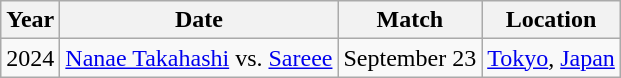<table class="wikitable">
<tr>
<th>Year</th>
<th>Date</th>
<th>Match</th>
<th>Location</th>
</tr>
<tr>
<td>2024</td>
<td><a href='#'>Nanae Takahashi</a> vs. <a href='#'>Sareee</a></td>
<td>September 23</td>
<td><a href='#'>Tokyo</a>, <a href='#'>Japan</a></td>
</tr>
</table>
